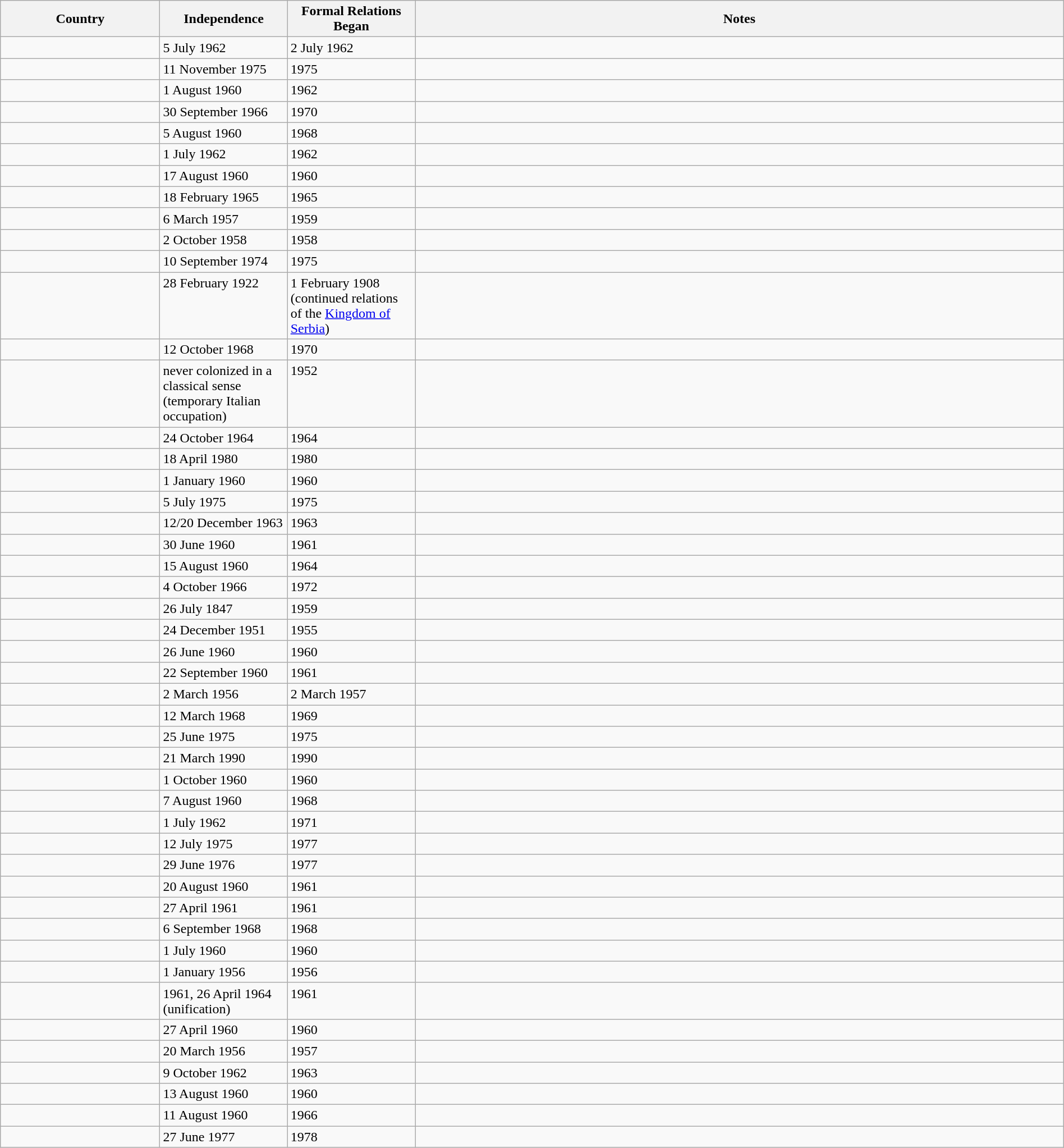<table class="wikitable sortable" style="width:100%; margin:auto;">
<tr>
<th style="width:15%;">Country</th>
<th style="width:12%;">Independence</th>
<th style="width:12%;">Formal Relations Began</th>
<th>Notes</th>
</tr>
<tr valign="top">
<td></td>
<td>5 July 1962</td>
<td>2 July 1962</td>
<td></td>
</tr>
<tr valign="top">
<td></td>
<td>11 November 1975</td>
<td>1975</td>
<td></td>
</tr>
<tr valign="top">
<td></td>
<td>1 August 1960</td>
<td>1962</td>
<td></td>
</tr>
<tr valign="top">
<td></td>
<td>30 September 1966</td>
<td>1970</td>
<td></td>
</tr>
<tr valign="top">
<td></td>
<td>5 August 1960</td>
<td>1968</td>
<td></td>
</tr>
<tr valign="top">
<td></td>
<td>1 July 1962</td>
<td>1962</td>
<td></td>
</tr>
<tr valign="top">
<td></td>
<td>17 August 1960</td>
<td>1960</td>
<td></td>
</tr>
<tr valign="top">
<td></td>
<td>18 February 1965</td>
<td>1965</td>
<td></td>
</tr>
<tr valign="top">
<td></td>
<td>6 March 1957</td>
<td>1959</td>
<td></td>
</tr>
<tr valign="top">
<td></td>
<td>2 October 1958</td>
<td>1958</td>
<td></td>
</tr>
<tr valign="top">
<td></td>
<td>10 September 1974</td>
<td>1975</td>
<td></td>
</tr>
<tr valign="top">
<td></td>
<td>28 February 1922</td>
<td>1 February 1908 (continued relations of the <a href='#'>Kingdom of Serbia</a>)</td>
<td><br></td>
</tr>
<tr valign="top">
<td></td>
<td>12 October 1968</td>
<td>1970</td>
<td></td>
</tr>
<tr valign="top">
<td></td>
<td>never colonized in a classical sense (temporary Italian occupation)</td>
<td>1952</td>
<td></td>
</tr>
<tr valign="top">
<td></td>
<td>24 October 1964</td>
<td>1964</td>
<td></td>
</tr>
<tr valign="top">
<td></td>
<td>18 April 1980</td>
<td>1980</td>
<td></td>
</tr>
<tr valign="top">
<td></td>
<td>1 January 1960</td>
<td>1960</td>
<td></td>
</tr>
<tr valign="top">
<td></td>
<td>5 July 1975</td>
<td>1975</td>
<td></td>
</tr>
<tr valign="top">
<td></td>
<td>12/20 December 1963</td>
<td>1963</td>
<td></td>
</tr>
<tr valign="top">
<td></td>
<td>30 June 1960</td>
<td>1961</td>
<td></td>
</tr>
<tr valign="top">
<td></td>
<td>15 August 1960</td>
<td>1964</td>
<td></td>
</tr>
<tr valign="top">
<td></td>
<td>4 October 1966</td>
<td>1972</td>
<td></td>
</tr>
<tr valign="top">
<td></td>
<td>26 July 1847</td>
<td>1959</td>
<td></td>
</tr>
<tr valign="top">
<td></td>
<td>24 December 1951</td>
<td>1955</td>
<td></td>
</tr>
<tr valign="top">
<td></td>
<td>26 June 1960</td>
<td>1960</td>
<td></td>
</tr>
<tr valign="top">
<td></td>
<td>22 September 1960</td>
<td>1961</td>
<td></td>
</tr>
<tr valign="top">
<td></td>
<td>2 March 1956</td>
<td>2 March 1957</td>
<td></td>
</tr>
<tr valign="top">
<td></td>
<td>12 March 1968</td>
<td>1969</td>
<td></td>
</tr>
<tr valign="top">
<td></td>
<td>25 June 1975</td>
<td>1975</td>
<td></td>
</tr>
<tr valign="top">
<td></td>
<td>21 March 1990</td>
<td>1990</td>
<td></td>
</tr>
<tr valign="top">
<td></td>
<td>1 October 1960</td>
<td>1960</td>
<td></td>
</tr>
<tr valign="top">
<td></td>
<td>7 August 1960</td>
<td>1968</td>
<td></td>
</tr>
<tr valign="top">
<td></td>
<td>1 July 1962</td>
<td>1971</td>
<td></td>
</tr>
<tr valign="top">
<td></td>
<td>12 July 1975</td>
<td>1977</td>
<td></td>
</tr>
<tr valign="top">
<td></td>
<td>29 June 1976</td>
<td>1977</td>
<td></td>
</tr>
<tr valign="top">
<td></td>
<td>20 August 1960</td>
<td>1961</td>
<td></td>
</tr>
<tr valign="top">
<td></td>
<td>27 April 1961</td>
<td>1961</td>
<td></td>
</tr>
<tr valign="top">
<td></td>
<td>6 September 1968</td>
<td>1968</td>
<td></td>
</tr>
<tr valign="top">
<td></td>
<td>1 July 1960</td>
<td>1960</td>
<td></td>
</tr>
<tr valign="top">
<td></td>
<td>1 January 1956</td>
<td>1956</td>
<td></td>
</tr>
<tr valign="top">
<td></td>
<td>1961, 26 April 1964 (unification)</td>
<td>1961</td>
<td></td>
</tr>
<tr valign="top">
<td></td>
<td>27 April 1960</td>
<td>1960</td>
<td></td>
</tr>
<tr valign="top">
<td></td>
<td>20 March 1956</td>
<td>1957</td>
<td></td>
</tr>
<tr valign="top">
<td></td>
<td>9 October 1962</td>
<td>1963</td>
<td></td>
</tr>
<tr valign="top">
<td></td>
<td>13 August 1960</td>
<td>1960</td>
<td></td>
</tr>
<tr valign="top">
<td></td>
<td>11 August 1960</td>
<td>1966</td>
<td></td>
</tr>
<tr valign="top">
<td></td>
<td>27 June 1977</td>
<td>1978</td>
<td></td>
</tr>
</table>
